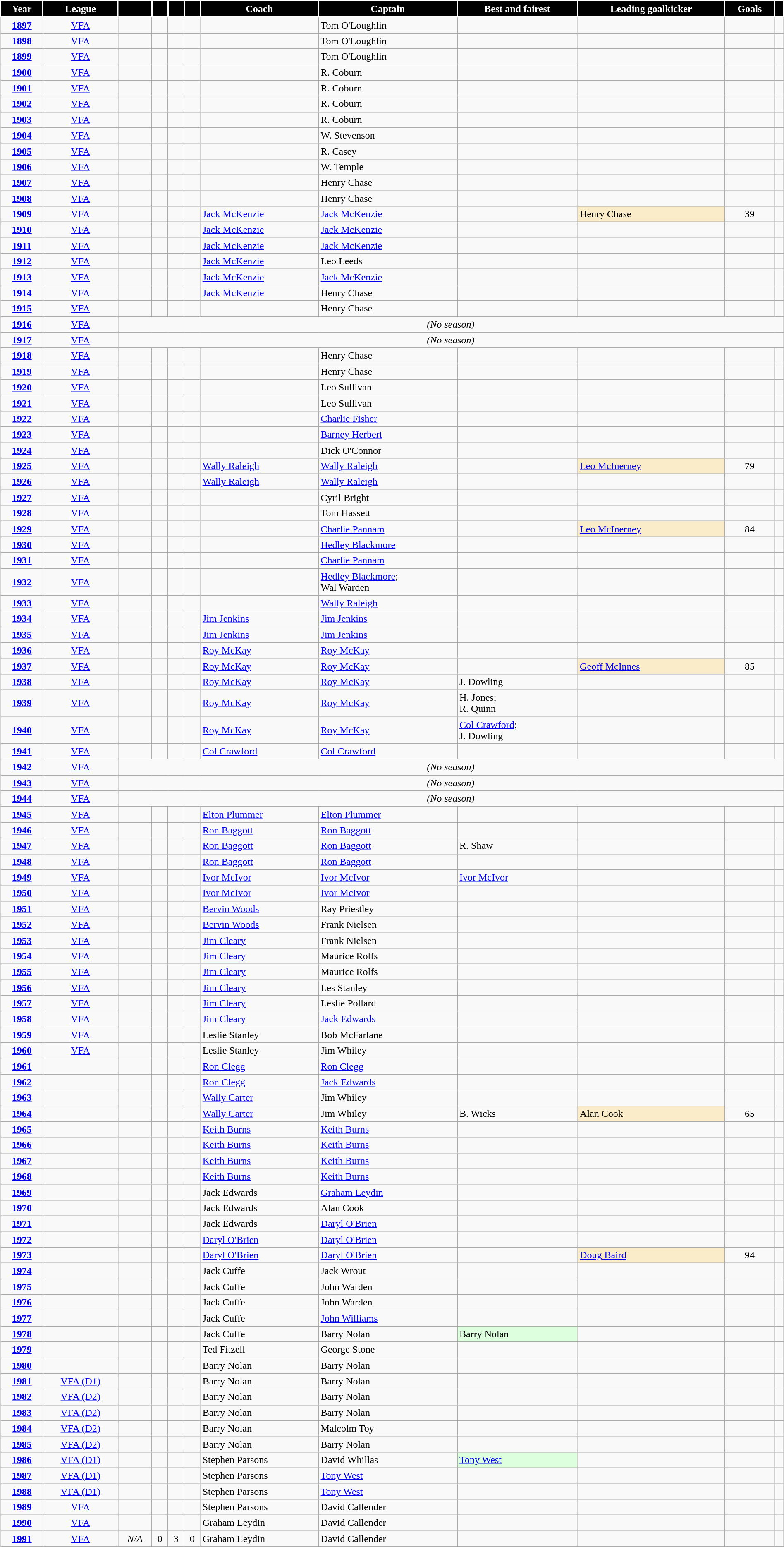<table class="wikitable"; style="width:100%;">
<tr>
<th style="background:#000000; color:#FFFFFF; border:solid #FFFFFF 2px">Year</th>
<th style="background:#000000; color:#FFFFFF; border:solid #FFFFFF 2px">League</th>
<th style="background:#000000; color:#FFFFFF; border:solid #FFFFFF 2px"></th>
<th style="background:#000000; color:#FFFFFF; border:solid #FFFFFF 2px"></th>
<th style="background:#000000; color:#FFFFFF; border:solid #FFFFFF 2px"></th>
<th style="background:#000000; color:#FFFFFF; border:solid #FFFFFF 2px"></th>
<th style="background:#000000; color:#FFFFFF; border:solid #FFFFFF 2px">Coach</th>
<th style="background:#000000; color:#FFFFFF; border:solid #FFFFFF 2px">Captain</th>
<th style="background:#000000; color:#FFFFFF; border:solid #FFFFFF 2px">Best and fairest</th>
<th style="background:#000000; color:#FFFFFF; border:solid #FFFFFF 2px">Leading goalkicker</th>
<th style="background:#000000; color:#FFFFFF; border:solid #FFFFFF 2px">Goals</th>
<th style="background:#000000; color:#FFFFFF; border:solid #FFFFFF 2px"></th>
</tr>
<tr>
<td align="center"><strong><a href='#'>1897</a></strong></td>
<td align="center"><a href='#'>VFA</a></td>
<td align="center"></td>
<td align="center"></td>
<td align="center"></td>
<td align="center"></td>
<td></td>
<td>Tom O'Loughlin</td>
<td></td>
<td></td>
<td></td>
<td align="center"></td>
</tr>
<tr>
<td align="center"><strong><a href='#'>1898</a></strong></td>
<td align="center"><a href='#'>VFA</a></td>
<td align="center"></td>
<td align="center"></td>
<td align="center"></td>
<td align="center"></td>
<td></td>
<td>Tom O'Loughlin</td>
<td></td>
<td></td>
<td></td>
<td align="center"></td>
</tr>
<tr>
<td align="center"><strong><a href='#'>1899</a></strong></td>
<td align="center"><a href='#'>VFA</a></td>
<td align="center"></td>
<td align="center"></td>
<td align="center"></td>
<td align="center"></td>
<td></td>
<td>Tom O'Loughlin</td>
<td></td>
<td></td>
<td></td>
<td align="center"></td>
</tr>
<tr>
<td align="center"><strong><a href='#'>1900</a></strong></td>
<td align="center"><a href='#'>VFA</a></td>
<td align="center"></td>
<td align="center"></td>
<td align="center"></td>
<td align="center"></td>
<td></td>
<td>R. Coburn</td>
<td></td>
<td></td>
<td></td>
<td align="center"></td>
</tr>
<tr>
<td align="center"><strong><a href='#'>1901</a></strong></td>
<td align="center"><a href='#'>VFA</a></td>
<td align="center"></td>
<td align="center"></td>
<td align="center"></td>
<td align="center"></td>
<td></td>
<td>R. Coburn</td>
<td></td>
<td></td>
<td></td>
<td align="center"></td>
</tr>
<tr>
<td align="center"><strong><a href='#'>1902</a></strong></td>
<td align="center"><a href='#'>VFA</a></td>
<td align="center"></td>
<td align="center"></td>
<td align="center"></td>
<td align="center"></td>
<td></td>
<td>R. Coburn</td>
<td></td>
<td></td>
<td></td>
<td align="center"></td>
</tr>
<tr>
<td align="center"><strong><a href='#'>1903</a></strong></td>
<td align="center"><a href='#'>VFA</a></td>
<td align="center"></td>
<td align="center"></td>
<td align="center"></td>
<td align="center"></td>
<td></td>
<td>R. Coburn</td>
<td></td>
<td></td>
<td></td>
<td align="center"></td>
</tr>
<tr>
<td align="center"><strong><a href='#'>1904</a></strong></td>
<td align="center"><a href='#'>VFA</a></td>
<td align="center"></td>
<td align="center"></td>
<td align="center"></td>
<td align="center"></td>
<td></td>
<td>W. Stevenson</td>
<td></td>
<td></td>
<td></td>
<td align="center"></td>
</tr>
<tr>
<td align="center"><strong><a href='#'>1905</a></strong></td>
<td align="center"><a href='#'>VFA</a></td>
<td align="center"></td>
<td align="center"></td>
<td align="center"></td>
<td align="center"></td>
<td></td>
<td>R. Casey</td>
<td></td>
<td></td>
<td></td>
<td align="center"></td>
</tr>
<tr>
<td align="center"><strong><a href='#'>1906</a></strong></td>
<td align="center"><a href='#'>VFA</a></td>
<td align="center"></td>
<td align="center"></td>
<td align="center"></td>
<td align="center"></td>
<td></td>
<td>W. Temple</td>
<td></td>
<td></td>
<td></td>
<td align="center"></td>
</tr>
<tr>
<td align="center"><strong><a href='#'>1907</a></strong></td>
<td align="center"><a href='#'>VFA</a></td>
<td align="center"></td>
<td align="center"></td>
<td align="center"></td>
<td align="center"></td>
<td></td>
<td>Henry Chase</td>
<td></td>
<td></td>
<td></td>
<td align="center"></td>
</tr>
<tr>
<td align="center"><strong><a href='#'>1908</a></strong></td>
<td align="center"><a href='#'>VFA</a></td>
<td align="center"></td>
<td align="center"></td>
<td align="center"></td>
<td align="center"></td>
<td></td>
<td>Henry Chase</td>
<td></td>
<td></td>
<td></td>
<td align="center"></td>
</tr>
<tr>
<td align="center"><strong><a href='#'>1909</a></strong></td>
<td align="center"><a href='#'>VFA</a></td>
<td align="center"></td>
<td align="center"></td>
<td align="center"></td>
<td align="center"></td>
<td><a href='#'>Jack McKenzie</a></td>
<td><a href='#'>Jack McKenzie</a></td>
<td></td>
<td style=background:#FAECC8>Henry Chase</td>
<td align="center">39</td>
<td align="center"></td>
</tr>
<tr>
<td align="center"><strong><a href='#'>1910</a></strong></td>
<td align="center"><a href='#'>VFA</a></td>
<td align="center"></td>
<td align="center"></td>
<td align="center"></td>
<td align="center"></td>
<td><a href='#'>Jack McKenzie</a></td>
<td><a href='#'>Jack McKenzie</a></td>
<td></td>
<td></td>
<td></td>
<td align="center"></td>
</tr>
<tr>
<td align="center"><strong><a href='#'>1911</a></strong></td>
<td align="center"><a href='#'>VFA</a></td>
<td align="center"></td>
<td align="center"></td>
<td align="center"></td>
<td align="center"></td>
<td><a href='#'>Jack McKenzie</a></td>
<td><a href='#'>Jack McKenzie</a></td>
<td></td>
<td></td>
<td></td>
<td align="center"></td>
</tr>
<tr>
<td align="center"><strong><a href='#'>1912</a></strong></td>
<td align="center"><a href='#'>VFA</a></td>
<td align="center"></td>
<td align="center"></td>
<td align="center"></td>
<td align="center"></td>
<td><a href='#'>Jack McKenzie</a></td>
<td>Leo Leeds</td>
<td></td>
<td></td>
<td></td>
<td align="center"></td>
</tr>
<tr>
<td align="center"><strong><a href='#'>1913</a></strong></td>
<td align="center"><a href='#'>VFA</a></td>
<td align="center"></td>
<td align="center"></td>
<td align="center"></td>
<td align="center"></td>
<td><a href='#'>Jack McKenzie</a></td>
<td><a href='#'>Jack McKenzie</a></td>
<td></td>
<td></td>
<td></td>
<td align="center"></td>
</tr>
<tr>
<td align="center"><strong><a href='#'>1914</a></strong></td>
<td align="center"><a href='#'>VFA</a></td>
<td align="center"></td>
<td align="center"></td>
<td align="center"></td>
<td align="center"></td>
<td><a href='#'>Jack McKenzie</a></td>
<td>Henry Chase</td>
<td></td>
<td></td>
<td></td>
<td align="center"></td>
</tr>
<tr>
<td align="center"><strong><a href='#'>1915</a></strong></td>
<td align="center"><a href='#'>VFA</a></td>
<td align="center"></td>
<td align="center"></td>
<td align="center"></td>
<td align="center"></td>
<td></td>
<td>Henry Chase</td>
<td></td>
<td></td>
<td></td>
<td align="center"></td>
</tr>
<tr>
<td align="center"><strong><a href='#'>1916</a></strong></td>
<td align="center"><a href='#'>VFA</a></td>
<td colspan="10"; align="center"><em>(No season)</em></td>
</tr>
<tr>
<td align="center"><strong><a href='#'>1917</a></strong></td>
<td align="center"><a href='#'>VFA</a></td>
<td colspan="10"; align="center"><em>(No season)</em></td>
</tr>
<tr>
<td align="center"><strong><a href='#'>1918</a></strong></td>
<td align="center"><a href='#'>VFA</a></td>
<td align="center"></td>
<td align="center"></td>
<td align="center"></td>
<td align="center"></td>
<td></td>
<td>Henry Chase</td>
<td></td>
<td></td>
<td></td>
<td align="center"></td>
</tr>
<tr>
<td align="center"><strong><a href='#'>1919</a></strong></td>
<td align="center"><a href='#'>VFA</a></td>
<td align="center"></td>
<td align="center"></td>
<td align="center"></td>
<td align="center"></td>
<td></td>
<td>Henry Chase</td>
<td></td>
<td></td>
<td></td>
<td align="center"></td>
</tr>
<tr>
<td align="center"><strong><a href='#'>1920</a></strong></td>
<td align="center"><a href='#'>VFA</a></td>
<td align="center"></td>
<td align="center"></td>
<td align="center"></td>
<td align="center"></td>
<td></td>
<td>Leo Sullivan</td>
<td></td>
<td></td>
<td></td>
<td align="center"></td>
</tr>
<tr>
<td align="center"><strong><a href='#'>1921</a></strong></td>
<td align="center"><a href='#'>VFA</a></td>
<td align="center"></td>
<td align="center"></td>
<td align="center"></td>
<td align="center"></td>
<td></td>
<td>Leo Sullivan</td>
<td></td>
<td></td>
<td></td>
<td align="center"></td>
</tr>
<tr>
<td align="center"><strong><a href='#'>1922</a></strong></td>
<td align="center"><a href='#'>VFA</a></td>
<td align="center"></td>
<td align="center"></td>
<td align="center"></td>
<td align="center"></td>
<td></td>
<td><a href='#'>Charlie Fisher</a></td>
<td></td>
<td></td>
<td></td>
<td align="center"></td>
</tr>
<tr>
<td align="center"><strong><a href='#'>1923</a></strong></td>
<td align="center"><a href='#'>VFA</a></td>
<td align="center"></td>
<td align="center"></td>
<td align="center"></td>
<td align="center"></td>
<td></td>
<td><a href='#'>Barney Herbert</a></td>
<td></td>
<td></td>
<td></td>
<td align="center"></td>
</tr>
<tr>
<td align="center"><strong><a href='#'>1924</a></strong></td>
<td align="center"><a href='#'>VFA</a></td>
<td align="center"></td>
<td align="center"></td>
<td align="center"></td>
<td align="center"></td>
<td></td>
<td>Dick O'Connor</td>
<td></td>
<td></td>
<td></td>
<td align="center"></td>
</tr>
<tr>
<td align="center"><strong><a href='#'>1925</a></strong></td>
<td align="center"><a href='#'>VFA</a></td>
<td align="center"></td>
<td align="center"></td>
<td align="center"></td>
<td align="center"></td>
<td><a href='#'>Wally Raleigh</a></td>
<td><a href='#'>Wally Raleigh</a></td>
<td></td>
<td style=background:#FAECC8><a href='#'>Leo McInerney</a></td>
<td align="center">79</td>
<td align="center"></td>
</tr>
<tr>
<td align="center"><strong><a href='#'>1926</a></strong></td>
<td align="center"><a href='#'>VFA</a></td>
<td align="center"></td>
<td align="center"></td>
<td align="center"></td>
<td align="center"></td>
<td><a href='#'>Wally Raleigh</a></td>
<td><a href='#'>Wally Raleigh</a></td>
<td></td>
<td></td>
<td align="center"></td>
<td align="center"></td>
</tr>
<tr>
<td align="center"><strong><a href='#'>1927</a></strong></td>
<td align="center"><a href='#'>VFA</a></td>
<td align="center"></td>
<td align="center"></td>
<td align="center"></td>
<td align="center"></td>
<td></td>
<td>Cyril Bright</td>
<td></td>
<td></td>
<td align="center"></td>
<td align="center"></td>
</tr>
<tr>
<td align="center"><strong><a href='#'>1928</a></strong></td>
<td align="center"><a href='#'>VFA</a></td>
<td align="center"></td>
<td align="center"></td>
<td align="center"></td>
<td align="center"></td>
<td></td>
<td>Tom Hassett</td>
<td></td>
<td></td>
<td align="center"></td>
<td align="center"></td>
</tr>
<tr>
<td align="center"><strong><a href='#'>1929</a></strong></td>
<td align="center"><a href='#'>VFA</a></td>
<td align="center"></td>
<td align="center"></td>
<td align="center"></td>
<td align="center"></td>
<td></td>
<td><a href='#'>Charlie Pannam</a></td>
<td></td>
<td style=background:#FAECC8><a href='#'>Leo McInerney</a></td>
<td align="center">84</td>
<td align="center"></td>
</tr>
<tr>
<td align="center"><strong><a href='#'>1930</a></strong></td>
<td align="center"><a href='#'>VFA</a></td>
<td align="center"></td>
<td align="center"></td>
<td align="center"></td>
<td align="center"></td>
<td></td>
<td><a href='#'>Hedley Blackmore</a></td>
<td></td>
<td></td>
<td align="center"></td>
<td align="center"></td>
</tr>
<tr>
<td align="center"><strong><a href='#'>1931</a></strong></td>
<td align="center"><a href='#'>VFA</a></td>
<td align="center"></td>
<td align="center"></td>
<td align="center"></td>
<td align="center"></td>
<td></td>
<td><a href='#'>Charlie Pannam</a></td>
<td></td>
<td></td>
<td align="center"></td>
<td align="center"></td>
</tr>
<tr>
<td align="center"><strong><a href='#'>1932</a></strong></td>
<td align="center"><a href='#'>VFA</a></td>
<td align="center"></td>
<td align="center"></td>
<td align="center"></td>
<td align="center"></td>
<td></td>
<td><a href='#'>Hedley Blackmore</a>; <br> Wal Warden</td>
<td></td>
<td></td>
<td align="center"></td>
<td align="center"></td>
</tr>
<tr>
<td align="center"><strong><a href='#'>1933</a></strong></td>
<td align="center"><a href='#'>VFA</a></td>
<td align="center"></td>
<td align="center"></td>
<td align="center"></td>
<td align="center"></td>
<td></td>
<td><a href='#'>Wally Raleigh</a></td>
<td></td>
<td></td>
<td align="center"></td>
<td align="center"></td>
</tr>
<tr>
<td align="center"><strong><a href='#'>1934</a></strong></td>
<td align="center"><a href='#'>VFA</a></td>
<td align="center"></td>
<td align="center"></td>
<td align="center"></td>
<td align="center"></td>
<td><a href='#'>Jim Jenkins</a></td>
<td><a href='#'>Jim Jenkins</a></td>
<td></td>
<td></td>
<td align="center"></td>
<td align="center"></td>
</tr>
<tr>
<td align="center"><strong><a href='#'>1935</a></strong></td>
<td align="center"><a href='#'>VFA</a></td>
<td align="center"></td>
<td align="center"></td>
<td align="center"></td>
<td align="center"></td>
<td><a href='#'>Jim Jenkins</a></td>
<td><a href='#'>Jim Jenkins</a></td>
<td></td>
<td></td>
<td align="center"></td>
<td align="center"></td>
</tr>
<tr>
<td align="center"><strong><a href='#'>1936</a></strong></td>
<td align="center"><a href='#'>VFA</a></td>
<td align="center"></td>
<td align="center"></td>
<td align="center"></td>
<td align="center"></td>
<td><a href='#'>Roy McKay</a></td>
<td><a href='#'>Roy McKay</a></td>
<td></td>
<td></td>
<td align="center"></td>
<td align="center"></td>
</tr>
<tr>
<td align="center"><strong><a href='#'>1937</a></strong></td>
<td align="center"><a href='#'>VFA</a></td>
<td align="center"></td>
<td align="center"></td>
<td align="center"></td>
<td align="center"></td>
<td><a href='#'>Roy McKay</a></td>
<td><a href='#'>Roy McKay</a></td>
<td></td>
<td style=background:#FAECC8><a href='#'>Geoff McInnes</a></td>
<td align="center">85</td>
<td align="center"></td>
</tr>
<tr>
<td align="center"><strong><a href='#'>1938</a></strong></td>
<td align="center"><a href='#'>VFA</a></td>
<td align="center"></td>
<td align="center"></td>
<td align="center"></td>
<td align="center"></td>
<td><a href='#'>Roy McKay</a></td>
<td><a href='#'>Roy McKay</a></td>
<td>J. Dowling</td>
<td></td>
<td align="center"></td>
<td align="center"></td>
</tr>
<tr>
<td align="center"><strong><a href='#'>1939</a></strong></td>
<td align="center"><a href='#'>VFA</a></td>
<td align="center"></td>
<td align="center"></td>
<td align="center"></td>
<td align="center"></td>
<td><a href='#'>Roy McKay</a></td>
<td><a href='#'>Roy McKay</a></td>
<td>H. Jones; <br> R. Quinn</td>
<td></td>
<td align="center"></td>
<td align="center"></td>
</tr>
<tr>
<td align="center"><strong><a href='#'>1940</a></strong></td>
<td align="center"><a href='#'>VFA</a></td>
<td align="center"></td>
<td align="center"></td>
<td align="center"></td>
<td align="center"></td>
<td><a href='#'>Roy McKay</a></td>
<td><a href='#'>Roy McKay</a></td>
<td><a href='#'>Col Crawford</a>; <br> J. Dowling</td>
<td></td>
<td align="center"></td>
<td align="center"></td>
</tr>
<tr>
<td align="center"><strong><a href='#'>1941</a></strong></td>
<td align="center"><a href='#'>VFA</a></td>
<td align="center"></td>
<td align="center"></td>
<td align="center"></td>
<td align="center"></td>
<td><a href='#'>Col Crawford</a></td>
<td><a href='#'>Col Crawford</a></td>
<td></td>
<td></td>
<td align="center"></td>
<td align="center"></td>
</tr>
<tr>
<td align="center"><strong><a href='#'>1942</a></strong></td>
<td align="center"><a href='#'>VFA</a></td>
<td colspan="10"; align="center"><em>(No season)</em></td>
</tr>
<tr>
<td align="center"><strong><a href='#'>1943</a></strong></td>
<td align="center"><a href='#'>VFA</a></td>
<td colspan="10"; align="center"><em>(No season)</em></td>
</tr>
<tr>
<td align="center"><strong><a href='#'>1944</a></strong></td>
<td align="center"><a href='#'>VFA</a></td>
<td colspan="10"; align="center"><em>(No season)</em></td>
</tr>
<tr>
<td align="center"><strong><a href='#'>1945</a></strong></td>
<td align="center"><a href='#'>VFA</a></td>
<td align="center"></td>
<td align="center"></td>
<td align="center"></td>
<td align="center"></td>
<td><a href='#'>Elton Plummer</a></td>
<td><a href='#'>Elton Plummer</a></td>
<td></td>
<td></td>
<td align="center"></td>
<td align="center"></td>
</tr>
<tr>
<td align="center"><strong><a href='#'>1946</a></strong></td>
<td align="center"><a href='#'>VFA</a></td>
<td align="center"></td>
<td align="center"></td>
<td align="center"></td>
<td align="center"></td>
<td><a href='#'>Ron Baggott</a></td>
<td><a href='#'>Ron Baggott</a></td>
<td></td>
<td></td>
<td align="center"></td>
<td align="center"></td>
</tr>
<tr>
<td align="center"><strong><a href='#'>1947</a></strong></td>
<td align="center"><a href='#'>VFA</a></td>
<td align="center"></td>
<td align="center"></td>
<td align="center"></td>
<td align="center"></td>
<td><a href='#'>Ron Baggott</a></td>
<td><a href='#'>Ron Baggott</a></td>
<td>R. Shaw</td>
<td></td>
<td align="center"></td>
<td align="center"></td>
</tr>
<tr>
<td align="center"><strong><a href='#'>1948</a></strong></td>
<td align="center"><a href='#'>VFA</a></td>
<td align="center"></td>
<td align="center"></td>
<td align="center"></td>
<td align="center"></td>
<td><a href='#'>Ron Baggott</a></td>
<td><a href='#'>Ron Baggott</a></td>
<td></td>
<td></td>
<td align="center"></td>
<td align="center"></td>
</tr>
<tr>
<td align="center"><strong><a href='#'>1949</a></strong></td>
<td align="center"><a href='#'>VFA</a></td>
<td align="center"></td>
<td align="center"></td>
<td align="center"></td>
<td align="center"></td>
<td><a href='#'>Ivor McIvor</a></td>
<td><a href='#'>Ivor McIvor</a></td>
<td><a href='#'>Ivor McIvor</a></td>
<td></td>
<td align="center"></td>
<td align="center"></td>
</tr>
<tr>
<td align="center"><strong><a href='#'>1950</a></strong></td>
<td align="center"><a href='#'>VFA</a></td>
<td align="center"></td>
<td align="center"></td>
<td align="center"></td>
<td align="center"></td>
<td><a href='#'>Ivor McIvor</a></td>
<td><a href='#'>Ivor McIvor</a></td>
<td></td>
<td></td>
<td align="center"></td>
<td align="center"></td>
</tr>
<tr>
<td align="center"><strong><a href='#'>1951</a></strong></td>
<td align="center"><a href='#'>VFA</a></td>
<td align="center"></td>
<td align="center"></td>
<td align="center"></td>
<td align="center"></td>
<td><a href='#'>Bervin Woods</a></td>
<td>Ray Priestley</td>
<td></td>
<td></td>
<td align="center"></td>
<td align="center"></td>
</tr>
<tr>
<td align="center"><strong><a href='#'>1952</a></strong></td>
<td align="center"><a href='#'>VFA</a></td>
<td align="center"></td>
<td align="center"></td>
<td align="center"></td>
<td align="center"></td>
<td><a href='#'>Bervin Woods</a></td>
<td>Frank Nielsen</td>
<td></td>
<td></td>
<td align="center"></td>
<td align="center"></td>
</tr>
<tr>
<td align="center"><strong><a href='#'>1953</a></strong></td>
<td align="center"><a href='#'>VFA</a></td>
<td align="center"></td>
<td align="center"></td>
<td align="center"></td>
<td align="center"></td>
<td><a href='#'>Jim Cleary</a></td>
<td>Frank Nielsen</td>
<td></td>
<td></td>
<td align="center"></td>
<td align="center"></td>
</tr>
<tr>
<td align="center"><strong><a href='#'>1954</a></strong></td>
<td align="center"><a href='#'>VFA</a></td>
<td align="center"></td>
<td align="center"></td>
<td align="center"></td>
<td align="center"></td>
<td><a href='#'>Jim Cleary</a></td>
<td>Maurice Rolfs</td>
<td></td>
<td></td>
<td align="center"></td>
<td align="center"></td>
</tr>
<tr>
<td align="center"><strong><a href='#'>1955</a></strong></td>
<td align="center"><a href='#'>VFA</a></td>
<td align="center"></td>
<td align="center"></td>
<td align="center"></td>
<td align="center"></td>
<td><a href='#'>Jim Cleary</a></td>
<td>Maurice Rolfs</td>
<td></td>
<td></td>
<td align="center"></td>
<td align="center"></td>
</tr>
<tr>
<td align="center"><strong><a href='#'>1956</a></strong></td>
<td align="center"><a href='#'>VFA</a></td>
<td align="center"></td>
<td align="center"></td>
<td align="center"></td>
<td align="center"></td>
<td><a href='#'>Jim Cleary</a></td>
<td>Les Stanley</td>
<td></td>
<td></td>
<td align="center"></td>
<td align="center"></td>
</tr>
<tr>
<td align="center"><strong><a href='#'>1957</a></strong></td>
<td align="center"><a href='#'>VFA</a></td>
<td align="center"></td>
<td align="center"></td>
<td align="center"></td>
<td align="center"></td>
<td><a href='#'>Jim Cleary</a></td>
<td>Leslie Pollard</td>
<td></td>
<td></td>
<td align="center"></td>
<td align="center"></td>
</tr>
<tr>
<td align="center"><strong><a href='#'>1958</a></strong></td>
<td align="center"><a href='#'>VFA</a></td>
<td align="center"></td>
<td align="center"></td>
<td align="center"></td>
<td align="center"></td>
<td><a href='#'>Jim Cleary</a></td>
<td><a href='#'>Jack Edwards</a></td>
<td></td>
<td></td>
<td align="center"></td>
<td align="center"></td>
</tr>
<tr>
<td align="center"><strong><a href='#'>1959</a></strong></td>
<td align="center"><a href='#'>VFA</a></td>
<td align="center"></td>
<td align="center"></td>
<td align="center"></td>
<td align="center"></td>
<td>Leslie Stanley</td>
<td>Bob McFarlane</td>
<td></td>
<td></td>
<td align="center"></td>
<td align="center"></td>
</tr>
<tr>
<td align="center"><strong><a href='#'>1960</a></strong></td>
<td align="center"><a href='#'>VFA</a></td>
<td align="center"></td>
<td align="center"></td>
<td align="center"></td>
<td align="center"></td>
<td>Leslie Stanley</td>
<td>Jim Whiley</td>
<td></td>
<td></td>
<td align="center"></td>
<td align="center"></td>
</tr>
<tr>
<td align="center"><strong><a href='#'>1961</a></strong></td>
<td align="center"></td>
<td align="center"></td>
<td align="center"></td>
<td align="center"></td>
<td align="center"></td>
<td><a href='#'>Ron Clegg</a></td>
<td><a href='#'>Ron Clegg</a></td>
<td></td>
<td></td>
<td align="center"></td>
<td align="center"></td>
</tr>
<tr>
<td align="center"><strong><a href='#'>1962</a></strong></td>
<td align="center"></td>
<td align="center"></td>
<td align="center"></td>
<td align="center"></td>
<td align="center"></td>
<td><a href='#'>Ron Clegg</a></td>
<td><a href='#'>Jack Edwards</a></td>
<td></td>
<td></td>
<td align="center"></td>
<td align="center"></td>
</tr>
<tr>
<td align="center"><strong><a href='#'>1963</a></strong></td>
<td align="center"></td>
<td align="center"></td>
<td align="center"></td>
<td align="center"></td>
<td align="center"></td>
<td><a href='#'>Wally Carter</a></td>
<td>Jim Whiley</td>
<td></td>
<td></td>
<td align="center"></td>
<td align="center"></td>
</tr>
<tr>
<td align="center"><strong><a href='#'>1964</a></strong></td>
<td align="center"></td>
<td align="center"></td>
<td align="center"></td>
<td align="center"></td>
<td align="center"></td>
<td><a href='#'>Wally Carter</a></td>
<td>Jim Whiley</td>
<td>B. Wicks</td>
<td style=background:#FAECC8>Alan Cook</td>
<td align="center">65</td>
<td align="center"></td>
</tr>
<tr>
<td align="center"><strong><a href='#'>1965</a></strong></td>
<td align="center"></td>
<td align="center"></td>
<td align="center"></td>
<td align="center"></td>
<td align="center"></td>
<td><a href='#'>Keith Burns</a></td>
<td><a href='#'>Keith Burns</a></td>
<td></td>
<td></td>
<td align="center"></td>
<td align="center"></td>
</tr>
<tr>
<td align="center"><strong><a href='#'>1966</a></strong></td>
<td align="center"></td>
<td align="center"></td>
<td align="center"></td>
<td align="center"></td>
<td align="center"></td>
<td><a href='#'>Keith Burns</a></td>
<td><a href='#'>Keith Burns</a></td>
<td></td>
<td></td>
<td align="center"></td>
<td align="center"></td>
</tr>
<tr>
<td align="center"><strong><a href='#'>1967</a></strong></td>
<td align="center"></td>
<td align="center"></td>
<td align="center"></td>
<td align="center"></td>
<td align="center"></td>
<td><a href='#'>Keith Burns</a></td>
<td><a href='#'>Keith Burns</a></td>
<td></td>
<td></td>
<td align="center"></td>
<td align="center"></td>
</tr>
<tr>
<td align="center"><strong><a href='#'>1968</a></strong></td>
<td align="center"></td>
<td align="center"></td>
<td align="center"></td>
<td align="center"></td>
<td align="center"></td>
<td><a href='#'>Keith Burns</a></td>
<td><a href='#'>Keith Burns</a></td>
<td></td>
<td></td>
<td align="center"></td>
<td align="center"></td>
</tr>
<tr>
<td align="center"><strong><a href='#'>1969</a></strong></td>
<td align="center"></td>
<td align="center"></td>
<td align="center"></td>
<td align="center"></td>
<td align="center"></td>
<td>Jack Edwards</td>
<td><a href='#'>Graham Leydin</a></td>
<td></td>
<td></td>
<td align="center"></td>
<td align="center"></td>
</tr>
<tr>
<td align="center"><strong><a href='#'>1970</a></strong></td>
<td align="center"></td>
<td align="center"></td>
<td align="center"></td>
<td align="center"></td>
<td align="center"></td>
<td>Jack Edwards</td>
<td>Alan Cook</td>
<td></td>
<td></td>
<td align="center"></td>
<td align="center"></td>
</tr>
<tr>
<td align="center"><strong><a href='#'>1971</a></strong></td>
<td align="center"></td>
<td align="center"></td>
<td align="center"></td>
<td align="center"></td>
<td align="center"></td>
<td>Jack Edwards</td>
<td><a href='#'>Daryl O'Brien</a></td>
<td></td>
<td></td>
<td align="center"></td>
<td align="center"></td>
</tr>
<tr>
<td align="center"><strong><a href='#'>1972</a></strong></td>
<td align="center"></td>
<td align="center"></td>
<td align="center"></td>
<td align="center"></td>
<td align="center"></td>
<td><a href='#'>Daryl O'Brien</a></td>
<td><a href='#'>Daryl O'Brien</a></td>
<td></td>
<td></td>
<td align="center"></td>
<td align="center"></td>
</tr>
<tr>
<td align="center"><strong><a href='#'>1973</a></strong></td>
<td align="center"></td>
<td align="center"></td>
<td align="center"></td>
<td align="center"></td>
<td align="center"></td>
<td><a href='#'>Daryl O'Brien</a></td>
<td><a href='#'>Daryl O'Brien</a></td>
<td></td>
<td style=background:#FAECC8><a href='#'>Doug Baird</a></td>
<td align="center">94</td>
<td align="center"></td>
</tr>
<tr>
<td align="center"><strong><a href='#'>1974</a></strong></td>
<td align="center"></td>
<td align="center"></td>
<td align="center"></td>
<td align="center"></td>
<td align="center"></td>
<td>Jack Cuffe</td>
<td>Jack Wrout</td>
<td></td>
<td></td>
<td align="center"></td>
<td align="center"></td>
</tr>
<tr>
<td align="center"><strong><a href='#'>1975</a></strong></td>
<td align="center"></td>
<td align="center"></td>
<td align="center"></td>
<td align="center"></td>
<td align="center"></td>
<td>Jack Cuffe</td>
<td>John Warden</td>
<td></td>
<td></td>
<td align="center"></td>
<td align="center"></td>
</tr>
<tr>
<td align="center"><strong><a href='#'>1976</a></strong></td>
<td align="center"></td>
<td align="center"></td>
<td align="center"></td>
<td align="center"></td>
<td align="center"></td>
<td>Jack Cuffe</td>
<td>John Warden</td>
<td></td>
<td></td>
<td align="center"></td>
<td align="center"></td>
</tr>
<tr>
<td align="center"><strong><a href='#'>1977</a></strong></td>
<td align="center"></td>
<td align="center"></td>
<td align="center"></td>
<td align="center"></td>
<td align="center"></td>
<td>Jack Cuffe</td>
<td><a href='#'>John Williams</a></td>
<td></td>
<td></td>
<td align="center"></td>
<td align="center"></td>
</tr>
<tr>
<td align="center"><strong><a href='#'>1978</a></strong></td>
<td align="center"></td>
<td align="center"></td>
<td align="center"></td>
<td align="center"></td>
<td align="center"></td>
<td>Jack Cuffe</td>
<td>Barry Nolan</td>
<td style=background:#DDFFDD>Barry Nolan</td>
<td></td>
<td align="center"></td>
<td align="center"></td>
</tr>
<tr>
<td align="center"><strong><a href='#'>1979</a></strong></td>
<td align="center"></td>
<td align="center"></td>
<td align="center"></td>
<td align="center"></td>
<td align="center"></td>
<td>Ted Fitzell</td>
<td>George Stone</td>
<td></td>
<td></td>
<td align="center"></td>
<td align="center"></td>
</tr>
<tr>
<td align="center"><strong><a href='#'>1980</a></strong></td>
<td align="center"></td>
<td align="center"></td>
<td align="center"></td>
<td align="center"></td>
<td align="center"></td>
<td>Barry Nolan</td>
<td>Barry Nolan</td>
<td></td>
<td></td>
<td align="center"></td>
<td align="center"></td>
</tr>
<tr>
<td align="center"><strong><a href='#'>1981</a></strong></td>
<td align="center"><a href='#'>VFA (D1)</a></td>
<td align="center"></td>
<td align="center"></td>
<td align="center"></td>
<td align="center"></td>
<td>Barry Nolan</td>
<td>Barry Nolan</td>
<td></td>
<td></td>
<td align="center"></td>
<td align="center"></td>
</tr>
<tr>
<td align="center"><strong><a href='#'>1982</a></strong></td>
<td align="center"><a href='#'>VFA (D2)</a></td>
<td align="center"></td>
<td align="center"></td>
<td align="center"></td>
<td align="center"></td>
<td>Barry Nolan</td>
<td>Barry Nolan</td>
<td></td>
<td></td>
<td align="center"></td>
<td align="center"></td>
</tr>
<tr>
<td align="center"><strong><a href='#'>1983</a></strong></td>
<td align="center"><a href='#'>VFA (D2)</a></td>
<td align="center"></td>
<td align="center"></td>
<td align="center"></td>
<td align="center"></td>
<td>Barry Nolan</td>
<td>Barry Nolan</td>
<td></td>
<td></td>
<td align="center"></td>
<td align="center"></td>
</tr>
<tr>
<td align="center"><strong><a href='#'>1984</a></strong></td>
<td align="center"><a href='#'>VFA (D2)</a></td>
<td align="center"></td>
<td align="center"></td>
<td align="center"></td>
<td align="center"></td>
<td>Barry Nolan</td>
<td>Malcolm Toy</td>
<td></td>
<td></td>
<td align="center"></td>
<td align="center"></td>
</tr>
<tr>
<td align="center"><strong><a href='#'>1985</a></strong></td>
<td align="center"><a href='#'>VFA (D2)</a></td>
<td align="center"></td>
<td align="center"></td>
<td align="center"></td>
<td align="center"></td>
<td>Barry Nolan</td>
<td>Barry Nolan</td>
<td></td>
<td></td>
<td align="center"></td>
<td align="center"></td>
</tr>
<tr>
<td align="center"><strong><a href='#'>1986</a></strong></td>
<td align="center"><a href='#'>VFA (D1)</a></td>
<td align="center"></td>
<td align="center"></td>
<td align="center"></td>
<td align="center"></td>
<td>Stephen Parsons</td>
<td>David Whillas</td>
<td style=background:#DDFFDD><a href='#'>Tony West</a></td>
<td></td>
<td align="center"></td>
<td align="center"></td>
</tr>
<tr>
<td align="center"><strong><a href='#'>1987</a></strong></td>
<td align="center"><a href='#'>VFA (D1)</a></td>
<td align="center"></td>
<td align="center"></td>
<td align="center"></td>
<td align="center"></td>
<td>Stephen Parsons</td>
<td><a href='#'>Tony West</a></td>
<td></td>
<td></td>
<td align="center"></td>
<td align="center"></td>
</tr>
<tr>
<td align="center"><strong><a href='#'>1988</a></strong></td>
<td align="center"><a href='#'>VFA (D1)</a></td>
<td align="center"></td>
<td align="center"></td>
<td align="center"></td>
<td align="center"></td>
<td>Stephen Parsons</td>
<td><a href='#'>Tony West</a></td>
<td></td>
<td></td>
<td align="center"></td>
<td align="center"></td>
</tr>
<tr>
<td align="center"><strong><a href='#'>1989</a></strong></td>
<td align="center"><a href='#'>VFA</a></td>
<td align="center"></td>
<td align="center"></td>
<td align="center"></td>
<td align="center"></td>
<td>Stephen Parsons</td>
<td>David Callender</td>
<td></td>
<td></td>
<td align="center"></td>
<td align="center"></td>
</tr>
<tr>
<td align="center"><strong><a href='#'>1990</a></strong></td>
<td align="center"><a href='#'>VFA</a></td>
<td align="center"></td>
<td align="center"></td>
<td align="center"></td>
<td align="center"></td>
<td>Graham Leydin</td>
<td>David Callender</td>
<td></td>
<td></td>
<td align="center"></td>
<td align="center"></td>
</tr>
<tr>
<td align="center"><strong><a href='#'>1991</a></strong></td>
<td align="center"><a href='#'>VFA</a></td>
<td align="center"><em>N/A</em></td>
<td align="center">0</td>
<td align="center">3</td>
<td align="center">0</td>
<td>Graham Leydin</td>
<td>David Callender</td>
<td></td>
<td></td>
<td align="center"></td>
<td align="center"></td>
</tr>
</table>
